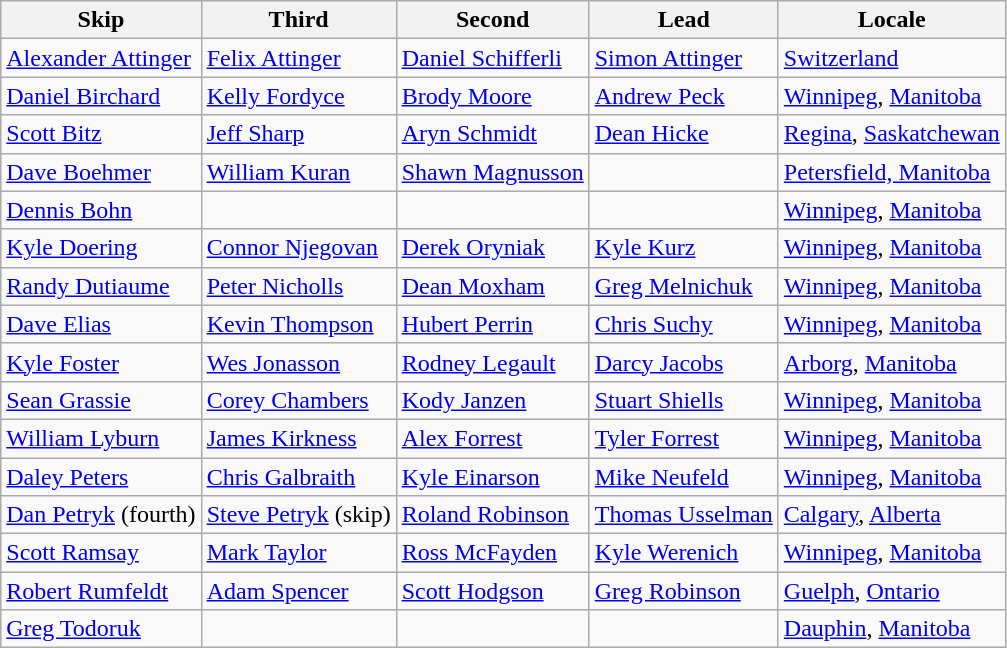<table class=wikitable>
<tr>
<th>Skip</th>
<th>Third</th>
<th>Second</th>
<th>Lead</th>
<th>Locale</th>
</tr>
<tr>
<td><a href='#'>Alexander Attinger</a></td>
<td><a href='#'>Felix Attinger</a></td>
<td><a href='#'>Daniel Schifferli</a></td>
<td><a href='#'>Simon Attinger</a></td>
<td> <a href='#'>Switzerland</a></td>
</tr>
<tr>
<td><a href='#'>Daniel Birchard</a></td>
<td><a href='#'>Kelly Fordyce</a></td>
<td><a href='#'>Brody Moore</a></td>
<td><a href='#'>Andrew Peck</a></td>
<td> <a href='#'>Winnipeg</a>, <a href='#'>Manitoba</a></td>
</tr>
<tr>
<td><a href='#'>Scott Bitz</a></td>
<td><a href='#'>Jeff Sharp</a></td>
<td><a href='#'>Aryn Schmidt</a></td>
<td><a href='#'>Dean Hicke</a></td>
<td> <a href='#'>Regina</a>, <a href='#'>Saskatchewan</a></td>
</tr>
<tr>
<td><a href='#'>Dave Boehmer</a></td>
<td><a href='#'>William Kuran</a></td>
<td><a href='#'>Shawn Magnusson</a></td>
<td></td>
<td> <a href='#'>Petersfield, Manitoba</a></td>
</tr>
<tr>
<td><a href='#'>Dennis Bohn</a></td>
<td></td>
<td></td>
<td></td>
<td> <a href='#'>Winnipeg</a>, <a href='#'>Manitoba</a></td>
</tr>
<tr>
<td><a href='#'>Kyle Doering</a></td>
<td><a href='#'>Connor Njegovan</a></td>
<td><a href='#'>Derek Oryniak</a></td>
<td><a href='#'>Kyle Kurz</a></td>
<td> <a href='#'>Winnipeg</a>, <a href='#'>Manitoba</a></td>
</tr>
<tr>
<td><a href='#'>Randy Dutiaume</a></td>
<td><a href='#'>Peter Nicholls</a></td>
<td><a href='#'>Dean Moxham</a></td>
<td><a href='#'>Greg Melnichuk</a></td>
<td> <a href='#'>Winnipeg</a>, <a href='#'>Manitoba</a></td>
</tr>
<tr>
<td><a href='#'>Dave Elias</a></td>
<td><a href='#'>Kevin Thompson</a></td>
<td><a href='#'>Hubert Perrin</a></td>
<td><a href='#'>Chris Suchy</a></td>
<td> <a href='#'>Winnipeg</a>, <a href='#'>Manitoba</a></td>
</tr>
<tr>
<td><a href='#'>Kyle Foster</a></td>
<td><a href='#'>Wes Jonasson</a></td>
<td><a href='#'>Rodney Legault</a></td>
<td><a href='#'>Darcy Jacobs</a></td>
<td> <a href='#'>Arborg</a>, <a href='#'>Manitoba</a></td>
</tr>
<tr>
<td><a href='#'>Sean Grassie</a></td>
<td><a href='#'>Corey Chambers</a></td>
<td><a href='#'>Kody Janzen</a></td>
<td><a href='#'>Stuart Shiells</a></td>
<td> <a href='#'>Winnipeg</a>, <a href='#'>Manitoba</a></td>
</tr>
<tr>
<td><a href='#'>William Lyburn</a></td>
<td><a href='#'>James Kirkness</a></td>
<td><a href='#'>Alex Forrest</a></td>
<td><a href='#'>Tyler Forrest</a></td>
<td> <a href='#'>Winnipeg</a>, <a href='#'>Manitoba</a></td>
</tr>
<tr>
<td><a href='#'>Daley Peters</a></td>
<td><a href='#'>Chris Galbraith</a></td>
<td><a href='#'>Kyle Einarson</a></td>
<td><a href='#'>Mike Neufeld</a></td>
<td> <a href='#'>Winnipeg</a>, <a href='#'>Manitoba</a></td>
</tr>
<tr>
<td><a href='#'>Dan Petryk</a> (fourth)</td>
<td><a href='#'>Steve Petryk</a> (skip)</td>
<td><a href='#'>Roland Robinson</a></td>
<td><a href='#'>Thomas Usselman</a></td>
<td> <a href='#'>Calgary</a>, <a href='#'>Alberta</a></td>
</tr>
<tr>
<td><a href='#'>Scott Ramsay</a></td>
<td><a href='#'>Mark Taylor</a></td>
<td><a href='#'>Ross McFayden</a></td>
<td><a href='#'>Kyle Werenich</a></td>
<td> <a href='#'>Winnipeg</a>, <a href='#'>Manitoba</a></td>
</tr>
<tr>
<td><a href='#'>Robert Rumfeldt</a></td>
<td><a href='#'>Adam Spencer</a></td>
<td><a href='#'>Scott Hodgson</a></td>
<td><a href='#'>Greg Robinson</a></td>
<td> <a href='#'>Guelph</a>, <a href='#'>Ontario</a></td>
</tr>
<tr>
<td><a href='#'>Greg Todoruk</a></td>
<td></td>
<td></td>
<td></td>
<td> <a href='#'>Dauphin</a>, <a href='#'>Manitoba</a></td>
</tr>
</table>
